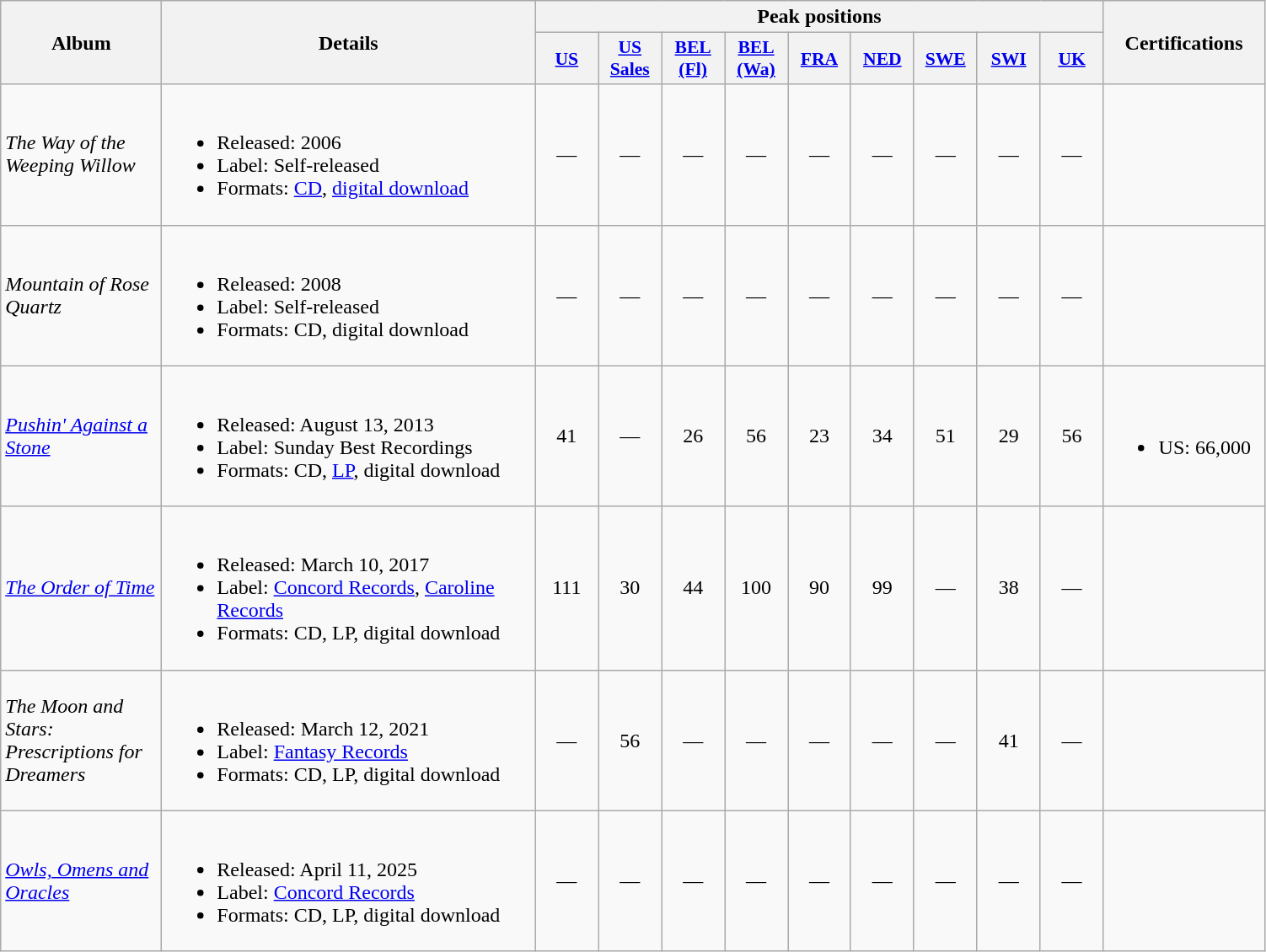<table class="wikitable">
<tr>
<th rowspan="2" style="text-align:center; width:120px;">Album</th>
<th scope="col" rowspan="2" style="width:18em;">Details</th>
<th colspan="9" style="text-align:center; width:30px;">Peak positions</th>
<th rowspan="2" style="text-align:center; width:120px;">Certifications</th>
</tr>
<tr>
<th scope="col" style="width:3em;font-size:90%;"><a href='#'>US</a><br></th>
<th scope="col" style="width:3em;font-size:90%;"><a href='#'>US Sales</a></th>
<th scope="col" style="width:3em;font-size:90%;"><a href='#'>BEL <br>(Fl)</a><br></th>
<th scope="col" style="width:3em;font-size:90%;"><a href='#'>BEL <br>(Wa)</a><br></th>
<th scope="col" style="width:3em;font-size:90%;"><a href='#'>FRA</a><br></th>
<th scope="col" style="width:3em;font-size:90%;"><a href='#'>NED</a><br></th>
<th scope="col" style="width:3em;font-size:90%;"><a href='#'>SWE</a><br></th>
<th scope="col" style="width:3em;font-size:90%;"><a href='#'>SWI</a><br></th>
<th scope="col" style="width:3em;font-size:90%;"><a href='#'>UK</a><br></th>
</tr>
<tr>
<td><em>The Way of the Weeping Willow</em></td>
<td><br><ul><li>Released: 2006</li><li>Label: Self-released</li><li>Formats: <a href='#'>CD</a>, <a href='#'>digital download</a></li></ul></td>
<td style="text-align:center;">—</td>
<td style="text-align:center;">—</td>
<td style="text-align:center;">—</td>
<td style="text-align:center;">—</td>
<td style="text-align:center;">—</td>
<td style="text-align:center;">—</td>
<td style="text-align:center;">—</td>
<td style="text-align:center;">—</td>
<td style="text-align:center;">—</td>
<td></td>
</tr>
<tr>
<td><em>Mountain of Rose Quartz</em></td>
<td><br><ul><li>Released: 2008</li><li>Label: Self-released</li><li>Formats: CD, digital download</li></ul></td>
<td style="text-align:center;">—</td>
<td style="text-align:center;">—</td>
<td style="text-align:center;">—</td>
<td style="text-align:center;">—</td>
<td style="text-align:center;">—</td>
<td style="text-align:center;">—</td>
<td style="text-align:center;">—</td>
<td style="text-align:center;">—</td>
<td style="text-align:center;">—</td>
<td></td>
</tr>
<tr>
<td><em><a href='#'>Pushin' Against a Stone</a></em></td>
<td><br><ul><li>Released: August 13, 2013</li><li>Label: Sunday Best Recordings</li><li>Formats: CD, <a href='#'>LP</a>, digital download</li></ul></td>
<td style="text-align:center;">41</td>
<td style="text-align:center;">—</td>
<td style="text-align:center;">26</td>
<td style="text-align:center;">56</td>
<td style="text-align:center;">23</td>
<td style="text-align:center;">34</td>
<td style="text-align:center;">51</td>
<td style="text-align:center;">29</td>
<td style="text-align:center;">56</td>
<td><br><ul><li>US: 66,000</li></ul></td>
</tr>
<tr>
<td><em><a href='#'>The Order of Time</a></em></td>
<td><br><ul><li>Released: March 10, 2017</li><li>Label: <a href='#'>Concord Records</a>, <a href='#'>Caroline Records</a></li><li>Formats: CD, LP, digital download</li></ul></td>
<td style="text-align:center;">111</td>
<td style="text-align:center;">30</td>
<td style="text-align:center;">44</td>
<td style="text-align:center;">100</td>
<td style="text-align:center;">90<br></td>
<td style="text-align:center;">99</td>
<td style="text-align:center;">—</td>
<td style="text-align:center;">38</td>
<td style="text-align:center;">—</td>
<td></td>
</tr>
<tr>
<td><em>The Moon and Stars: Prescriptions for Dreamers</em></td>
<td><br><ul><li>Released: March 12, 2021</li><li>Label: <a href='#'>Fantasy Records</a></li><li>Formats: CD, LP, digital download</li></ul></td>
<td style="text-align:center;">—</td>
<td style="text-align:center;">56</td>
<td style="text-align:center;">—</td>
<td style="text-align:center;">—</td>
<td style="text-align:center;">—</td>
<td style="text-align:center;">—</td>
<td style="text-align:center;">—</td>
<td style="text-align:center;">41</td>
<td style="text-align:center;">—</td>
<td></td>
</tr>
<tr>
<td><em><a href='#'>Owls, Omens and Oracles</a></em></td>
<td><br><ul><li>Released: April 11, 2025</li><li>Label: <a href='#'>Concord Records</a></li><li>Formats: CD, LP, digital download</li></ul></td>
<td style="text-align:center;">—</td>
<td style="text-align:center;">—</td>
<td style="text-align:center;">—</td>
<td style="text-align:center;">—</td>
<td style="text-align:center;">—</td>
<td style="text-align:center;">—</td>
<td style="text-align:center;">—</td>
<td style="text-align:center;">—</td>
<td style="text-align:center;">—</td>
</tr>
</table>
